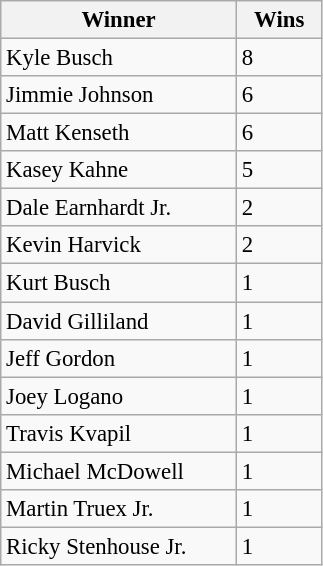<table class="wikitable" style="font-size:95%">
<tr>
<th style="width:150px;">Winner</th>
<th style="width:50px;">Wins</th>
</tr>
<tr>
<td>Kyle Busch</td>
<td>8</td>
</tr>
<tr>
<td>Jimmie Johnson</td>
<td>6</td>
</tr>
<tr>
<td>Matt Kenseth</td>
<td>6</td>
</tr>
<tr>
<td>Kasey Kahne</td>
<td>5</td>
</tr>
<tr>
<td>Dale Earnhardt Jr.</td>
<td>2</td>
</tr>
<tr>
<td>Kevin Harvick</td>
<td>2</td>
</tr>
<tr>
<td>Kurt Busch</td>
<td>1</td>
</tr>
<tr>
<td>David Gilliland</td>
<td>1</td>
</tr>
<tr>
<td>Jeff Gordon</td>
<td>1</td>
</tr>
<tr>
<td>Joey Logano</td>
<td>1</td>
</tr>
<tr>
<td>Travis Kvapil</td>
<td>1</td>
</tr>
<tr>
<td>Michael McDowell</td>
<td>1</td>
</tr>
<tr>
<td>Martin Truex Jr.</td>
<td>1</td>
</tr>
<tr>
<td>Ricky Stenhouse Jr.</td>
<td>1</td>
</tr>
</table>
